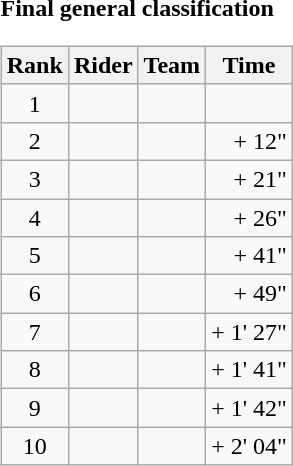<table>
<tr>
<td><strong>Final general classification</strong><br><table class="wikitable">
<tr>
<th scope="col">Rank</th>
<th scope="col">Rider</th>
<th scope="col">Team</th>
<th scope="col">Time</th>
</tr>
<tr>
<td style="text-align:center;">1</td>
<td></td>
<td></td>
<td style="text-align:right;"></td>
</tr>
<tr>
<td style="text-align:center;">2</td>
<td></td>
<td></td>
<td style="text-align:right;">+ 12"</td>
</tr>
<tr>
<td style="text-align:center;">3</td>
<td></td>
<td></td>
<td style="text-align:right;">+ 21"</td>
</tr>
<tr>
<td style="text-align:center;">4</td>
<td></td>
<td></td>
<td style="text-align:right;">+ 26"</td>
</tr>
<tr>
<td style="text-align:center;">5</td>
<td></td>
<td></td>
<td style="text-align:right;">+ 41"</td>
</tr>
<tr>
<td style="text-align:center;">6</td>
<td></td>
<td></td>
<td style="text-align:right;">+ 49"</td>
</tr>
<tr>
<td style="text-align:center;">7</td>
<td></td>
<td></td>
<td style="text-align:right;">+ 1' 27"</td>
</tr>
<tr>
<td style="text-align:center;">8</td>
<td></td>
<td></td>
<td style="text-align:right;">+ 1' 41"</td>
</tr>
<tr>
<td style="text-align:center;">9</td>
<td></td>
<td></td>
<td style="text-align:right;">+ 1' 42"</td>
</tr>
<tr>
<td style="text-align:center;">10</td>
<td></td>
<td></td>
<td style="text-align:right;">+ 2' 04"</td>
</tr>
</table>
</td>
</tr>
</table>
